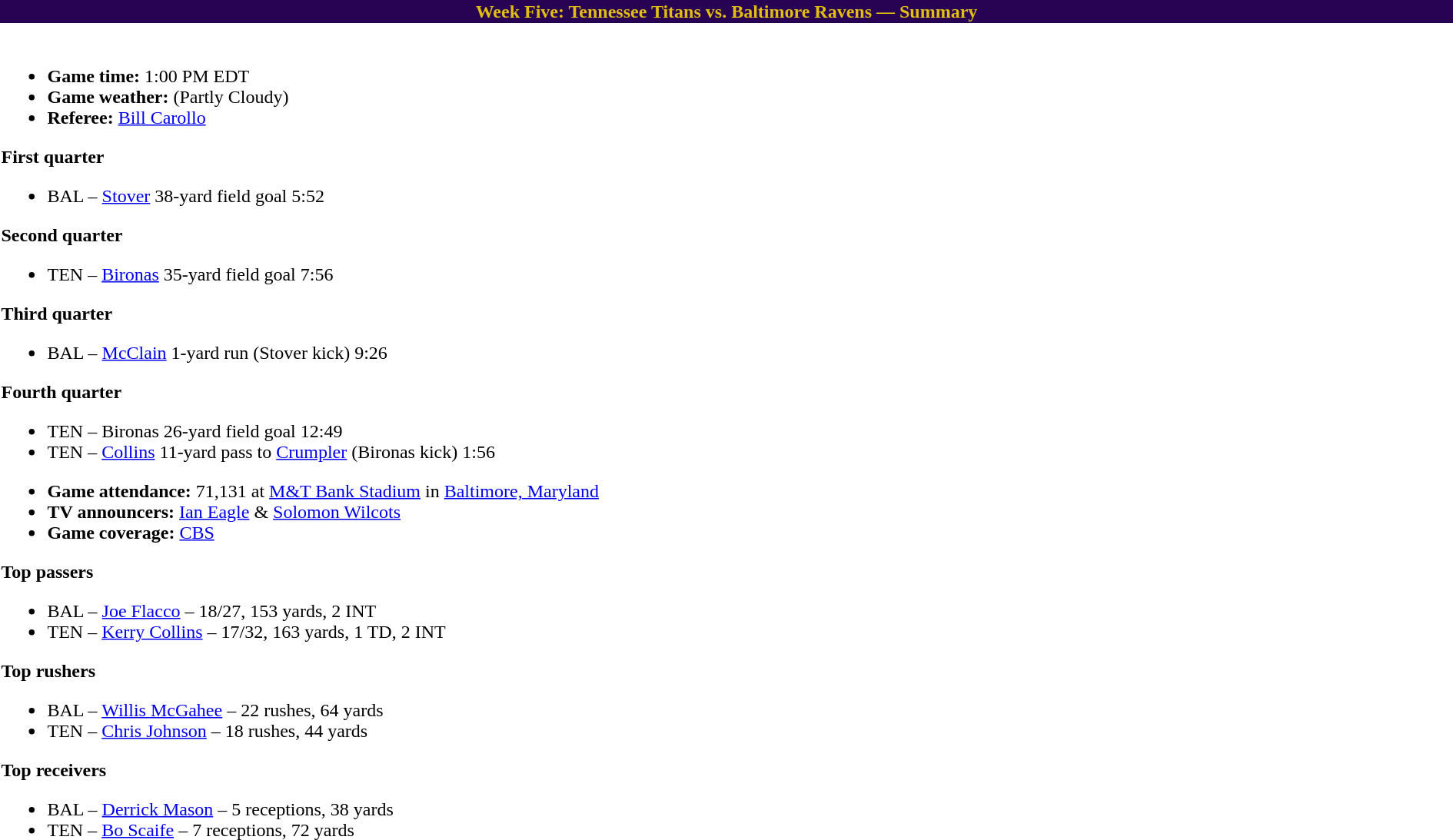<table class="toccolours collapsible collapsed" width=100% align="center">
<tr>
<th style="color:#E2BE10;background:#280353">Week Five: Tennessee Titans vs. Baltimore Ravens — Summary</th>
</tr>
<tr>
<td><br>
<ul><li><strong>Game time:</strong> 1:00 PM EDT</li><li><strong>Game weather:</strong>  (Partly Cloudy)</li><li><strong>Referee:</strong> <a href='#'>Bill Carollo</a></li></ul><strong>First quarter</strong><ul><li>BAL – <a href='#'>Stover</a> 38-yard field goal 5:52</li></ul><strong>Second quarter</strong><ul><li>TEN – <a href='#'>Bironas</a> 35-yard field goal 7:56</li></ul><strong>Third quarter</strong><ul><li>BAL – <a href='#'>McClain</a> 1-yard run (Stover kick) 9:26</li></ul><strong>Fourth quarter</strong><ul><li>TEN – Bironas 26-yard field goal 12:49</li><li>TEN – <a href='#'>Collins</a> 11-yard pass to <a href='#'>Crumpler</a> (Bironas kick) 1:56</li></ul><ul><li><strong>Game attendance:</strong> 71,131 at <a href='#'>M&T Bank Stadium</a> in <a href='#'>Baltimore, Maryland</a></li><li><strong>TV announcers:</strong> <a href='#'>Ian Eagle</a> & <a href='#'>Solomon Wilcots</a></li><li><strong>Game coverage:</strong> <a href='#'>CBS</a></li></ul><strong>Top passers</strong><ul><li>BAL – <a href='#'>Joe Flacco</a> – 18/27, 153 yards, 2 INT</li><li>TEN – <a href='#'>Kerry Collins</a> – 17/32, 163 yards, 1 TD, 2 INT</li></ul><strong>Top rushers</strong><ul><li>BAL – <a href='#'>Willis McGahee</a> – 22 rushes, 64 yards</li><li>TEN – <a href='#'>Chris Johnson</a> – 18 rushes, 44 yards</li></ul><strong>Top receivers</strong><ul><li>BAL – <a href='#'>Derrick Mason</a> – 5 receptions, 38 yards</li><li>TEN – <a href='#'>Bo Scaife</a> – 7 receptions, 72 yards</li></ul></td>
</tr>
</table>
